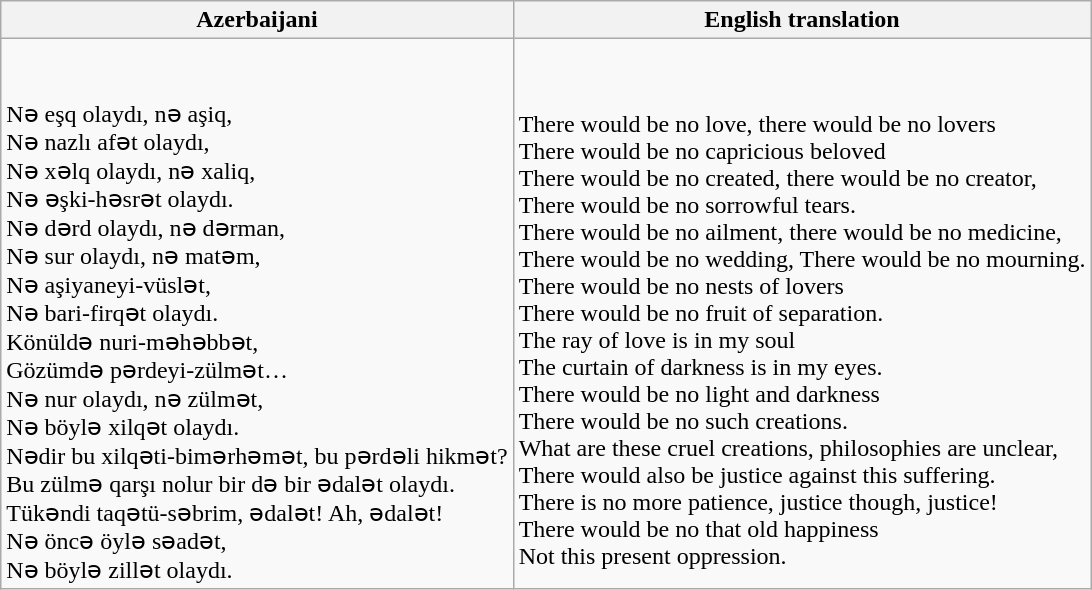<table class="wikitable">
<tr>
<th>Azerbaijani</th>
<th>English translation</th>
</tr>
<tr>
<td><br><br>Nə eşq olaydı, nə aşiq,
<br>Nə nazlı afət olaydı,
<br>Nə xəlq olaydı, nə xaliq,
<br>Nə əşki-həsrət olaydı.
<br>Nə dərd olaydı, nə dərman,
<br>Nə sur olaydı, nə matəm,
<br>Nə aşiyaneyi-vüslət,
<br>Nə bari-firqət olaydı.
<br>Könüldə nuri-məhəbbət,
<br>Gözümdə pərdeyi-zülmət…
<br>Nə nur olaydı, nə zülmət,
<br>Nə böylə xilqət olaydı.
<br>Nədir bu xilqəti-bimərhəmət, bu pərdəli hikmət?
<br>Bu zülmə qarşı nolur bir də bir ədalət olaydı.
<br>Tükəndi taqətü-səbrim, ədalət! Ah, ədalət!
<br>Nə öncə öylə səadət,
<br>Nə böylə zillət olaydı.</td>
<td><br><br>There would be no love, there would be no lovers
<br>There would be no capricious beloved
<br>There would be no created, there would be no creator,
<br>There would be no sorrowful tears.
<br>There would be no ailment, there would be no medicine,
<br>There would be no wedding, There would be no mourning.
<br>There would be no nests of lovers
<br>There would be no fruit of separation.
<br>The ray of love is in my soul
<br>The curtain of darkness is in my eyes.
<br>There would be no light and darkness
<br>There would be no such creations.
<br>What are these cruel creations, philosophies are unclear,
<br>There would also be justice against this suffering.
<br>There is no more patience, justice though, justice!
<br>There would be no that old happiness
<br>Not this present oppression.</td>
</tr>
</table>
